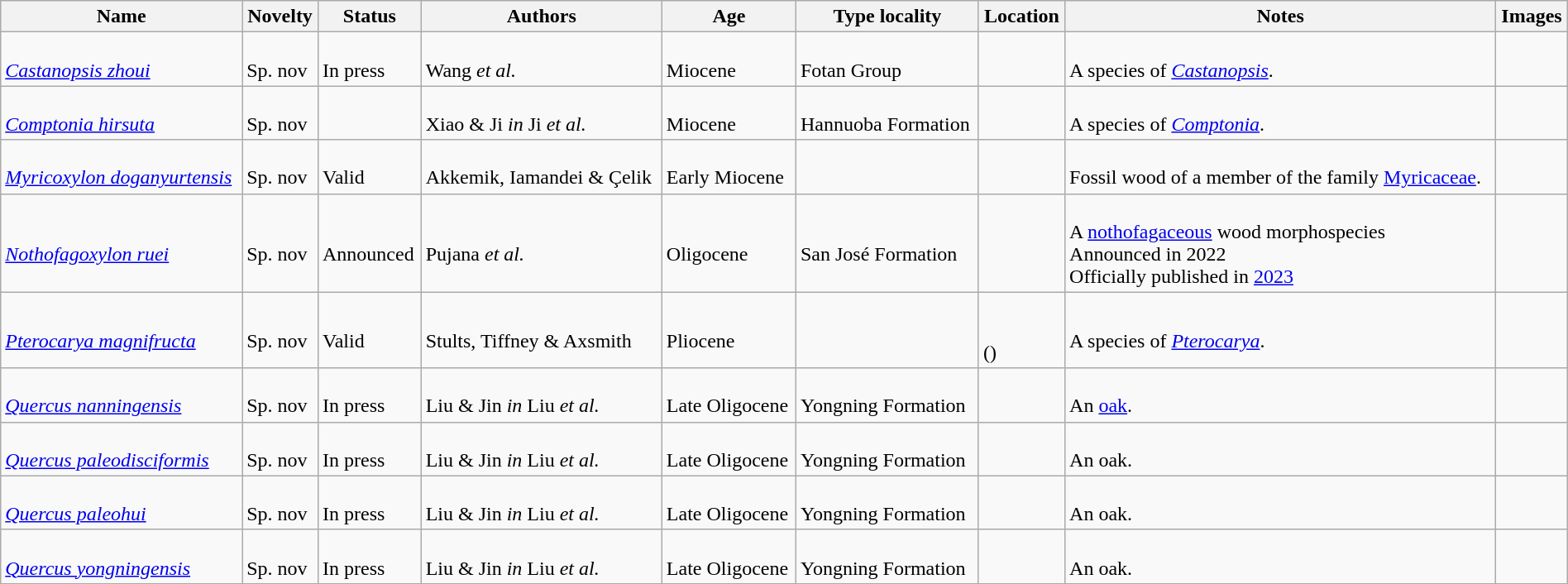<table class="wikitable sortable" align="center" width="100%">
<tr>
<th>Name</th>
<th>Novelty</th>
<th>Status</th>
<th>Authors</th>
<th>Age</th>
<th>Type locality</th>
<th>Location</th>
<th>Notes</th>
<th>Images</th>
</tr>
<tr>
<td><br><em><a href='#'>Castanopsis zhoui</a></em></td>
<td><br>Sp. nov</td>
<td><br>In press</td>
<td><br>Wang <em>et al.</em></td>
<td><br>Miocene</td>
<td><br>Fotan Group</td>
<td><br></td>
<td><br>A species of <em><a href='#'>Castanopsis</a></em>.</td>
<td></td>
</tr>
<tr>
<td><br><em><a href='#'>Comptonia hirsuta</a></em></td>
<td><br>Sp. nov</td>
<td></td>
<td><br>Xiao & Ji <em>in</em> Ji <em>et al.</em></td>
<td><br>Miocene</td>
<td><br>Hannuoba Formation</td>
<td><br></td>
<td><br>A species of <em><a href='#'>Comptonia</a></em>.</td>
<td></td>
</tr>
<tr>
<td><br><em><a href='#'>Myricoxylon doganyurtensis</a></em></td>
<td><br>Sp. nov</td>
<td><br>Valid</td>
<td><br>Akkemik, Iamandei & Çelik</td>
<td><br>Early Miocene</td>
<td></td>
<td><br></td>
<td><br>Fossil wood of a member of the family <a href='#'>Myricaceae</a>.</td>
<td></td>
</tr>
<tr>
<td><br><em><a href='#'>Nothofagoxylon ruei</a></em></td>
<td><br>Sp. nov</td>
<td><br>Announced</td>
<td><br>Pujana <em>et al.</em></td>
<td><br>Oligocene</td>
<td><br>San José Formation</td>
<td><br></td>
<td><br>A <a href='#'>nothofagaceous</a> wood morphospecies<br>Announced in 2022<br>Officially published in <a href='#'>2023</a></td>
<td></td>
</tr>
<tr>
<td><br><em><a href='#'>Pterocarya magnifructa</a></em></td>
<td><br>Sp. nov</td>
<td><br>Valid</td>
<td><br>Stults, Tiffney & Axsmith</td>
<td><br>Pliocene</td>
<td></td>
<td><br><br>()</td>
<td><br>A species of <em><a href='#'>Pterocarya</a></em>.</td>
<td></td>
</tr>
<tr>
<td><br><em><a href='#'>Quercus nanningensis</a></em></td>
<td><br>Sp. nov</td>
<td><br>In press</td>
<td><br>Liu & Jin <em>in</em> Liu <em>et al.</em></td>
<td><br>Late Oligocene</td>
<td><br>Yongning Formation</td>
<td><br></td>
<td><br>An <a href='#'>oak</a>.</td>
<td></td>
</tr>
<tr>
<td><br><em><a href='#'>Quercus paleodisciformis</a></em></td>
<td><br>Sp. nov</td>
<td><br>In press</td>
<td><br>Liu & Jin <em>in</em> Liu <em>et al.</em></td>
<td><br>Late Oligocene</td>
<td><br>Yongning Formation</td>
<td><br></td>
<td><br>An oak.</td>
<td></td>
</tr>
<tr>
<td><br><em><a href='#'>Quercus paleohui</a></em></td>
<td><br>Sp. nov</td>
<td><br>In press</td>
<td><br>Liu & Jin <em>in</em> Liu <em>et al.</em></td>
<td><br>Late Oligocene</td>
<td><br>Yongning Formation</td>
<td><br></td>
<td><br>An oak.</td>
<td></td>
</tr>
<tr>
<td><br><em><a href='#'>Quercus yongningensis</a></em></td>
<td><br>Sp. nov</td>
<td><br>In press</td>
<td><br>Liu & Jin <em>in</em> Liu <em>et al.</em></td>
<td><br>Late Oligocene</td>
<td><br>Yongning Formation</td>
<td><br></td>
<td><br>An oak.</td>
<td></td>
</tr>
<tr>
</tr>
</table>
